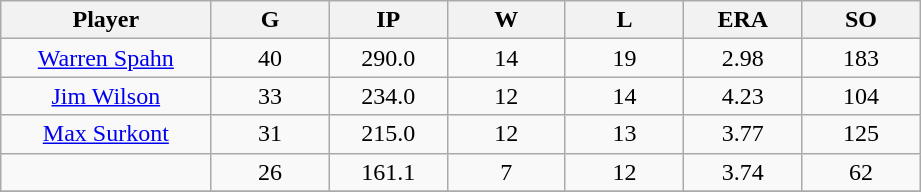<table class="wikitable sortable">
<tr>
<th bgcolor="#DDDDFF" width="16%">Player</th>
<th bgcolor="#DDDDFF" width="9%">G</th>
<th bgcolor="#DDDDFF" width="9%">IP</th>
<th bgcolor="#DDDDFF" width="9%">W</th>
<th bgcolor="#DDDDFF" width="9%">L</th>
<th bgcolor="#DDDDFF" width="9%">ERA</th>
<th bgcolor="#DDDDFF" width="9%">SO</th>
</tr>
<tr align="center">
<td><a href='#'>Warren Spahn</a></td>
<td>40</td>
<td>290.0</td>
<td>14</td>
<td>19</td>
<td>2.98</td>
<td>183</td>
</tr>
<tr align="center">
<td><a href='#'>Jim Wilson</a></td>
<td>33</td>
<td>234.0</td>
<td>12</td>
<td>14</td>
<td>4.23</td>
<td>104</td>
</tr>
<tr align="center">
<td><a href='#'>Max Surkont</a></td>
<td>31</td>
<td>215.0</td>
<td>12</td>
<td>13</td>
<td>3.77</td>
<td>125</td>
</tr>
<tr align="center">
<td></td>
<td>26</td>
<td>161.1</td>
<td>7</td>
<td>12</td>
<td>3.74</td>
<td>62</td>
</tr>
<tr align="center">
</tr>
</table>
